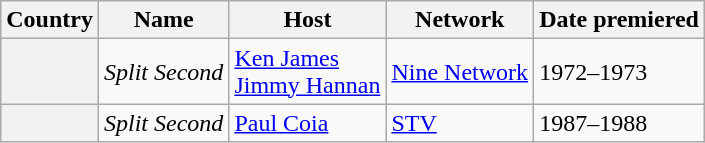<table class="wikitable plainrowheaders">
<tr>
<th scope="col">Country</th>
<th scope="col">Name</th>
<th scope="col">Host</th>
<th scope="col">Network</th>
<th scope="col">Date premiered</th>
</tr>
<tr>
<th scope="row"></th>
<td><em>Split Second</em></td>
<td><a href='#'>Ken James</a><br><a href='#'>Jimmy Hannan</a></td>
<td><a href='#'>Nine Network</a></td>
<td>1972–1973</td>
</tr>
<tr>
<th scope="row"></th>
<td><em>Split Second</em></td>
<td><a href='#'>Paul Coia</a></td>
<td><a href='#'>STV</a></td>
<td>1987–1988</td>
</tr>
</table>
